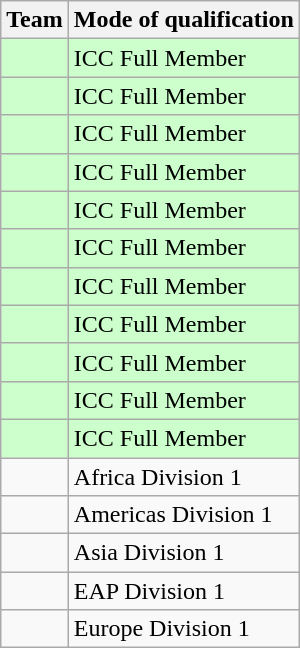<table class="wikitable">
<tr>
<th>Team</th>
<th>Mode of qualification</th>
</tr>
<tr style="background:#cfc;">
<td></td>
<td>ICC Full Member</td>
</tr>
<tr style="background:#cfc;">
<td></td>
<td>ICC Full Member</td>
</tr>
<tr style="background:#cfc;">
<td></td>
<td>ICC Full Member</td>
</tr>
<tr style="background:#cfc;">
<td></td>
<td>ICC Full Member</td>
</tr>
<tr style="background:#cfc;">
<td></td>
<td>ICC Full Member</td>
</tr>
<tr style="background:#cfc;">
<td></td>
<td>ICC Full Member</td>
</tr>
<tr style="background:#cfc;">
<td></td>
<td>ICC Full Member</td>
</tr>
<tr style="background:#cfc;">
<td></td>
<td>ICC Full Member</td>
</tr>
<tr style="background:#cfc;">
<td></td>
<td>ICC Full Member</td>
</tr>
<tr style="background:#cfc;">
<td></td>
<td>ICC Full Member</td>
</tr>
<tr style="background:#cfc;">
<td></td>
<td>ICC Full Member</td>
</tr>
<tr>
<td></td>
<td>Africa Division 1</td>
</tr>
<tr>
<td></td>
<td>Americas Division 1</td>
</tr>
<tr>
<td></td>
<td>Asia Division 1</td>
</tr>
<tr>
<td></td>
<td>EAP Division 1</td>
</tr>
<tr>
<td></td>
<td>Europe Division 1</td>
</tr>
</table>
